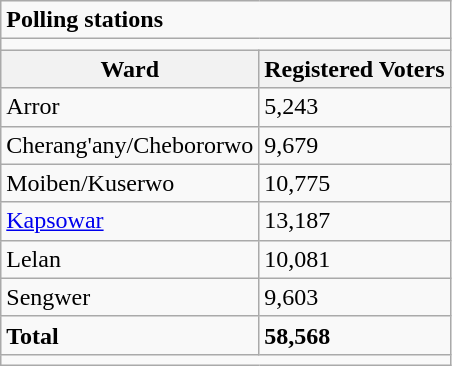<table class="wikitable">
<tr>
<td colspan="2"><strong>Polling stations</strong></td>
</tr>
<tr>
<td colspan="2"></td>
</tr>
<tr>
<th>Ward</th>
<th>Registered Voters</th>
</tr>
<tr>
<td>Arror</td>
<td>5,243</td>
</tr>
<tr>
<td>Cherang'any/Chebororwo</td>
<td>9,679</td>
</tr>
<tr>
<td>Moiben/Kuserwo</td>
<td>10,775</td>
</tr>
<tr>
<td><a href='#'>Kapsowar</a></td>
<td>13,187</td>
</tr>
<tr>
<td>Lelan</td>
<td>10,081</td>
</tr>
<tr>
<td>Sengwer</td>
<td>9,603</td>
</tr>
<tr>
<td><strong>Total</strong></td>
<td><strong>58,568</strong></td>
</tr>
<tr>
<td colspan="2"></td>
</tr>
</table>
